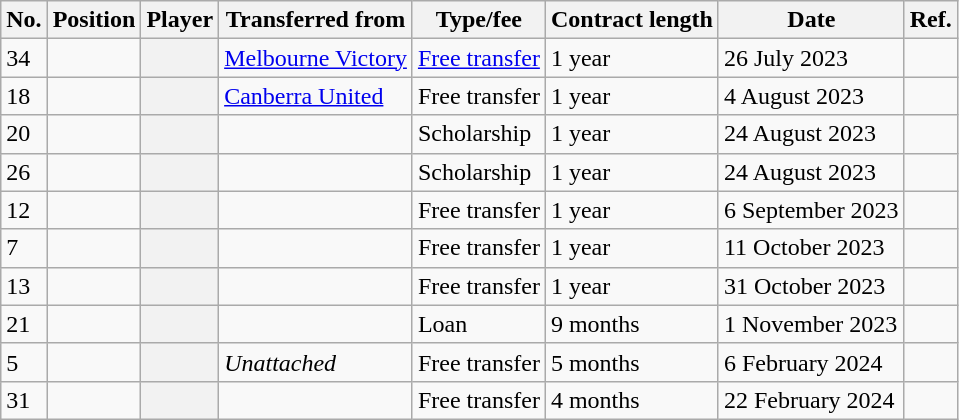<table class="wikitable plainrowheaders sortable" style="text-align:center; text-align:left">
<tr>
<th scope="col">No.</th>
<th scope="col">Position</th>
<th scope="col">Player</th>
<th scope="col">Transferred from</th>
<th scope="col">Type/fee</th>
<th scope="col">Contract length</th>
<th scope="col">Date</th>
<th class="unsortable" scope="col">Ref.</th>
</tr>
<tr>
<td>34</td>
<td></td>
<th scope="row"></th>
<td><a href='#'>Melbourne Victory</a></td>
<td><a href='#'>Free transfer</a></td>
<td>1 year</td>
<td>26 July 2023</td>
<td></td>
</tr>
<tr>
<td>18</td>
<td></td>
<th scope="row"></th>
<td><a href='#'>Canberra United</a></td>
<td>Free transfer</td>
<td>1 year</td>
<td>4 August 2023</td>
<td></td>
</tr>
<tr>
<td>20</td>
<td></td>
<th scope="row"></th>
<td></td>
<td>Scholarship</td>
<td>1 year</td>
<td>24 August 2023</td>
<td></td>
</tr>
<tr>
<td>26</td>
<td></td>
<th scope="row"></th>
<td></td>
<td>Scholarship</td>
<td>1 year</td>
<td>24 August 2023</td>
<td></td>
</tr>
<tr>
<td>12</td>
<td></td>
<th scope="row"></th>
<td></td>
<td>Free transfer</td>
<td>1 year</td>
<td>6 September 2023</td>
<td></td>
</tr>
<tr>
<td>7</td>
<td></td>
<th scope="row"></th>
<td></td>
<td>Free transfer</td>
<td>1 year</td>
<td>11 October 2023</td>
<td></td>
</tr>
<tr>
<td>13</td>
<td></td>
<th scope="row"></th>
<td></td>
<td>Free transfer</td>
<td>1 year</td>
<td>31 October 2023</td>
<td></td>
</tr>
<tr>
<td>21</td>
<td></td>
<th scope="row"></th>
<td></td>
<td>Loan</td>
<td>9 months</td>
<td>1 November 2023</td>
<td></td>
</tr>
<tr>
<td>5</td>
<td></td>
<th scope="row"></th>
<td><em>Unattached</em></td>
<td>Free transfer</td>
<td>5 months</td>
<td>6 February 2024</td>
<td></td>
</tr>
<tr>
<td>31</td>
<td></td>
<th scope="row"></th>
<td></td>
<td>Free transfer</td>
<td>4 months</td>
<td>22 February 2024</td>
<td></td>
</tr>
</table>
